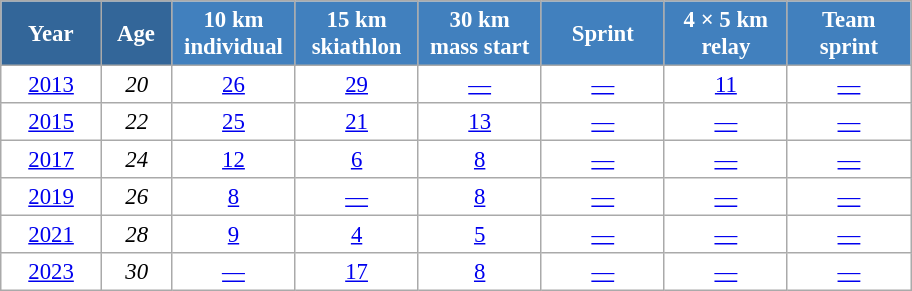<table class="wikitable" style="font-size:95%; text-align:center; border:grey solid 1px; border-collapse:collapse; background:#ffffff;">
<tr>
<th style="background-color:#369; color:white; width:60px;"> Year </th>
<th style="background-color:#369; color:white; width:40px;"> Age </th>
<th style="background-color:#4180be; color:white; width:75px;"> 10 km <br> individual </th>
<th style="background-color:#4180be; color:white; width:75px;"> 15 km <br> skiathlon </th>
<th style="background-color:#4180be; color:white; width:75px;"> 30 km <br> mass start </th>
<th style="background-color:#4180be; color:white; width:75px;"> Sprint </th>
<th style="background-color:#4180be; color:white; width:75px;"> 4 × 5 km <br> relay </th>
<th style="background-color:#4180be; color:white; width:75px;"> Team <br> sprint </th>
</tr>
<tr>
<td><a href='#'>2013</a></td>
<td><em>20</em></td>
<td><a href='#'>26</a></td>
<td><a href='#'>29</a></td>
<td><a href='#'>—</a></td>
<td><a href='#'>—</a></td>
<td><a href='#'>11</a></td>
<td><a href='#'>—</a></td>
</tr>
<tr>
<td><a href='#'>2015</a></td>
<td><em>22</em></td>
<td><a href='#'>25</a></td>
<td><a href='#'>21</a></td>
<td><a href='#'>13</a></td>
<td><a href='#'>—</a></td>
<td><a href='#'>—</a></td>
<td><a href='#'>—</a></td>
</tr>
<tr>
<td><a href='#'>2017</a></td>
<td><em>24</em></td>
<td><a href='#'>12</a></td>
<td><a href='#'>6</a></td>
<td><a href='#'>8</a></td>
<td><a href='#'>—</a></td>
<td><a href='#'>—</a></td>
<td><a href='#'>—</a></td>
</tr>
<tr>
<td><a href='#'>2019</a></td>
<td><em>26</em></td>
<td><a href='#'>8</a></td>
<td><a href='#'>—</a></td>
<td><a href='#'>8</a></td>
<td><a href='#'>—</a></td>
<td><a href='#'>—</a></td>
<td><a href='#'>—</a></td>
</tr>
<tr>
<td><a href='#'>2021</a></td>
<td><em>28</em></td>
<td><a href='#'>9</a></td>
<td><a href='#'>4</a></td>
<td><a href='#'>5</a></td>
<td><a href='#'>—</a></td>
<td><a href='#'>—</a></td>
<td><a href='#'>—</a></td>
</tr>
<tr>
<td><a href='#'>2023</a></td>
<td><em>30</em></td>
<td><a href='#'>—</a></td>
<td><a href='#'>17</a></td>
<td><a href='#'>8</a></td>
<td><a href='#'>—</a></td>
<td><a href='#'>—</a></td>
<td><a href='#'>—</a></td>
</tr>
</table>
